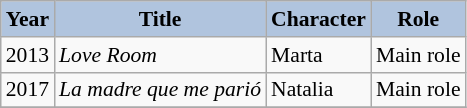<table class="wikitable" style="font-size: 90%;">
<tr>
<th style="background: #B0C4DE;">Year</th>
<th style="background: #B0C4DE;">Title</th>
<th style="background: #B0C4DE;">Character</th>
<th style="background: #B0C4DE;">Role</th>
</tr>
<tr>
<td>2013</td>
<td><em>Love Room</em></td>
<td>Marta</td>
<td>Main role</td>
</tr>
<tr>
<td>2017</td>
<td><em>La madre que me parió</em></td>
<td>Natalia</td>
<td>Main role</td>
</tr>
<tr>
</tr>
</table>
